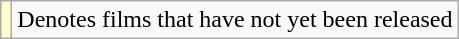<table class="wikitable">
<tr>
<td style="background:#ffc;"></td>
<td>Denotes films that have not yet been released</td>
</tr>
</table>
